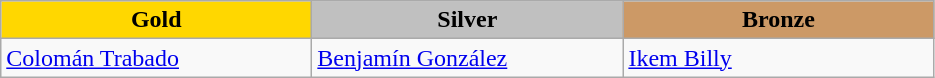<table class="wikitable" style="text-align:left">
<tr align="center">
<td width=200 bgcolor=gold><strong>Gold</strong></td>
<td width=200 bgcolor=silver><strong>Silver</strong></td>
<td width=200 bgcolor=CC9966><strong>Bronze</strong></td>
</tr>
<tr>
<td><a href='#'>Colomán Trabado</a><br><em></em></td>
<td><a href='#'>Benjamín González</a><br><em></em></td>
<td><a href='#'>Ikem Billy</a><br><em></em></td>
</tr>
</table>
